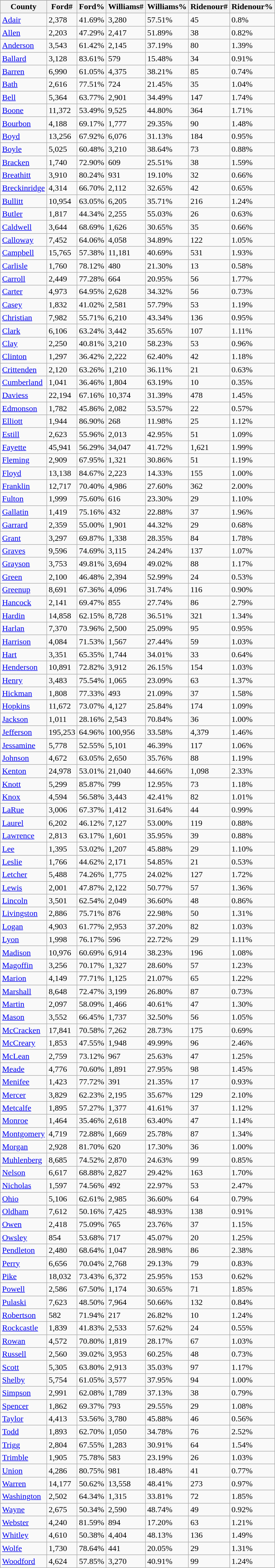<table width="40%" class="wikitable sortable">
<tr bgcolor=lightgrey>
</tr>
<tr>
<th>County</th>
<th>Ford#</th>
<th>Ford%</th>
<th>Williams#</th>
<th>Williams%</th>
<th>Ridenour#</th>
<th>Ridenour%</th>
</tr>
<tr>
<td><a href='#'>Adair</a></td>
<td>2,378</td>
<td>41.69%</td>
<td>3,280</td>
<td>57.51%</td>
<td>45</td>
<td>0.8%</td>
</tr>
<tr>
<td><a href='#'>Allen</a></td>
<td>2,203</td>
<td>47.29%</td>
<td>2,417</td>
<td>51.89%</td>
<td>38</td>
<td>0.82%</td>
</tr>
<tr>
<td><a href='#'>Anderson</a></td>
<td>3,543</td>
<td>61.42%</td>
<td>2,145</td>
<td>37.19%</td>
<td>80</td>
<td>1.39%</td>
</tr>
<tr>
<td><a href='#'>Ballard</a></td>
<td>3,128</td>
<td>83.61%</td>
<td>579</td>
<td>15.48%</td>
<td>34</td>
<td>0.91%</td>
</tr>
<tr>
<td><a href='#'>Barren</a></td>
<td>6,990</td>
<td>61.05%</td>
<td>4,375</td>
<td>38.21%</td>
<td>85</td>
<td>0.74%</td>
</tr>
<tr>
<td><a href='#'>Bath</a></td>
<td>2,616</td>
<td>77.51%</td>
<td>724</td>
<td>21.45%</td>
<td>35</td>
<td>1.04%</td>
</tr>
<tr>
<td><a href='#'>Bell</a></td>
<td>5,364</td>
<td>63.77%</td>
<td>2,901</td>
<td>34.49%</td>
<td>147</td>
<td>1.74%</td>
</tr>
<tr>
<td><a href='#'>Boone</a></td>
<td>11,372</td>
<td>53.49%</td>
<td>9,525</td>
<td>44.80%</td>
<td>364</td>
<td>1.71%</td>
</tr>
<tr>
<td><a href='#'>Bourbon</a></td>
<td>4,188</td>
<td>69.17%</td>
<td>1,777</td>
<td>29.35%</td>
<td>90</td>
<td>1.48%</td>
</tr>
<tr>
<td><a href='#'>Boyd</a></td>
<td>13,256</td>
<td>67.92%</td>
<td>6,076</td>
<td>31.13%</td>
<td>184</td>
<td>0.95%</td>
</tr>
<tr>
<td><a href='#'>Boyle</a></td>
<td>5,025</td>
<td>60.48%</td>
<td>3,210</td>
<td>38.64%</td>
<td>73</td>
<td>0.88%</td>
</tr>
<tr>
<td><a href='#'>Bracken</a></td>
<td>1,740</td>
<td>72.90%</td>
<td>609</td>
<td>25.51%</td>
<td>38</td>
<td>1.59%</td>
</tr>
<tr>
<td><a href='#'>Breathitt</a></td>
<td>3,910</td>
<td>80.24%</td>
<td>931</td>
<td>19.10%</td>
<td>32</td>
<td>0.66%</td>
</tr>
<tr>
<td><a href='#'>Breckinridge</a></td>
<td>4,314</td>
<td>66.70%</td>
<td>2,112</td>
<td>32.65%</td>
<td>42</td>
<td>0.65%</td>
</tr>
<tr>
<td><a href='#'>Bullitt</a></td>
<td>10,954</td>
<td>63.05%</td>
<td>6,205</td>
<td>35.71%</td>
<td>216</td>
<td>1.24%</td>
</tr>
<tr>
<td><a href='#'>Butler</a></td>
<td>1,817</td>
<td>44.34%</td>
<td>2,255</td>
<td>55.03%</td>
<td>26</td>
<td>0.63%</td>
</tr>
<tr>
<td><a href='#'>Caldwell</a></td>
<td>3,644</td>
<td>68.69%</td>
<td>1,626</td>
<td>30.65%</td>
<td>35</td>
<td>0.66%</td>
</tr>
<tr>
<td><a href='#'>Calloway</a></td>
<td>7,452</td>
<td>64.06%</td>
<td>4,058</td>
<td>34.89%</td>
<td>122</td>
<td>1.05%</td>
</tr>
<tr>
<td><a href='#'>Campbell</a></td>
<td>15,765</td>
<td>57.38%</td>
<td>11,181</td>
<td>40.69%</td>
<td>531</td>
<td>1.93%</td>
</tr>
<tr>
<td><a href='#'>Carlisle</a></td>
<td>1,760</td>
<td>78.12%</td>
<td>480</td>
<td>21.30%</td>
<td>13</td>
<td>0.58%</td>
</tr>
<tr>
<td><a href='#'>Carroll</a></td>
<td>2,449</td>
<td>77.28%</td>
<td>664</td>
<td>20.95%</td>
<td>56</td>
<td>1.77%</td>
</tr>
<tr>
<td><a href='#'>Carter</a></td>
<td>4,973</td>
<td>64.95%</td>
<td>2,628</td>
<td>34.32%</td>
<td>56</td>
<td>0.73%</td>
</tr>
<tr>
<td><a href='#'>Casey</a></td>
<td>1,832</td>
<td>41.02%</td>
<td>2,581</td>
<td>57.79%</td>
<td>53</td>
<td>1.19%</td>
</tr>
<tr>
<td><a href='#'>Christian</a></td>
<td>7,982</td>
<td>55.71%</td>
<td>6,210</td>
<td>43.34%</td>
<td>136</td>
<td>0.95%</td>
</tr>
<tr>
<td><a href='#'>Clark</a></td>
<td>6,106</td>
<td>63.24%</td>
<td>3,442</td>
<td>35.65%</td>
<td>107</td>
<td>1.11%</td>
</tr>
<tr>
<td><a href='#'>Clay</a></td>
<td>2,250</td>
<td>40.81%</td>
<td>3,210</td>
<td>58.23%</td>
<td>53</td>
<td>0.96%</td>
</tr>
<tr>
<td><a href='#'>Clinton</a></td>
<td>1,297</td>
<td>36.42%</td>
<td>2,222</td>
<td>62.40%</td>
<td>42</td>
<td>1.18%</td>
</tr>
<tr>
<td><a href='#'>Crittenden</a></td>
<td>2,120</td>
<td>63.26%</td>
<td>1,210</td>
<td>36.11%</td>
<td>21</td>
<td>0.63%</td>
</tr>
<tr>
<td><a href='#'>Cumberland</a></td>
<td>1,041</td>
<td>36.46%</td>
<td>1,804</td>
<td>63.19%</td>
<td>10</td>
<td>0.35%</td>
</tr>
<tr>
<td><a href='#'>Daviess</a></td>
<td>22,194</td>
<td>67.16%</td>
<td>10,374</td>
<td>31.39%</td>
<td>478</td>
<td>1.45%</td>
</tr>
<tr>
<td><a href='#'>Edmonson</a></td>
<td>1,782</td>
<td>45.86%</td>
<td>2,082</td>
<td>53.57%</td>
<td>22</td>
<td>0.57%</td>
</tr>
<tr>
<td><a href='#'>Elliott</a></td>
<td>1,944</td>
<td>86.90%</td>
<td>268</td>
<td>11.98%</td>
<td>25</td>
<td>1.12%</td>
</tr>
<tr>
<td><a href='#'>Estill</a></td>
<td>2,623</td>
<td>55.96%</td>
<td>2,013</td>
<td>42.95%</td>
<td>51</td>
<td>1.09%</td>
</tr>
<tr>
<td><a href='#'>Fayette</a></td>
<td>45,941</td>
<td>56.29%</td>
<td>34,047</td>
<td>41.72%</td>
<td>1,621</td>
<td>1.99%</td>
</tr>
<tr>
<td><a href='#'>Fleming</a></td>
<td>2,909</td>
<td>67.95%</td>
<td>1,321</td>
<td>30.86%</td>
<td>51</td>
<td>1.19%</td>
</tr>
<tr>
<td><a href='#'>Floyd</a></td>
<td>13,138</td>
<td>84.67%</td>
<td>2,223</td>
<td>14.33%</td>
<td>155</td>
<td>1.00%</td>
</tr>
<tr>
<td><a href='#'>Franklin</a></td>
<td>12,717</td>
<td>70.40%</td>
<td>4,986</td>
<td>27.60%</td>
<td>362</td>
<td>2.00%</td>
</tr>
<tr>
<td><a href='#'>Fulton</a></td>
<td>1,999</td>
<td>75.60%</td>
<td>616</td>
<td>23.30%</td>
<td>29</td>
<td>1.10%</td>
</tr>
<tr>
<td><a href='#'>Gallatin</a></td>
<td>1,419</td>
<td>75.16%</td>
<td>432</td>
<td>22.88%</td>
<td>37</td>
<td>1.96%</td>
</tr>
<tr>
<td><a href='#'>Garrard</a></td>
<td>2,359</td>
<td>55.00%</td>
<td>1,901</td>
<td>44.32%</td>
<td>29</td>
<td>0.68%</td>
</tr>
<tr>
<td><a href='#'>Grant</a></td>
<td>3,297</td>
<td>69.87%</td>
<td>1,338</td>
<td>28.35%</td>
<td>84</td>
<td>1.78%</td>
</tr>
<tr>
<td><a href='#'>Graves</a></td>
<td>9,596</td>
<td>74.69%</td>
<td>3,115</td>
<td>24.24%</td>
<td>137</td>
<td>1.07%</td>
</tr>
<tr>
<td><a href='#'>Grayson</a></td>
<td>3,753</td>
<td>49.81%</td>
<td>3,694</td>
<td>49.02%</td>
<td>88</td>
<td>1.17%</td>
</tr>
<tr>
<td><a href='#'>Green</a></td>
<td>2,100</td>
<td>46.48%</td>
<td>2,394</td>
<td>52.99%</td>
<td>24</td>
<td>0.53%</td>
</tr>
<tr>
<td><a href='#'>Greenup</a></td>
<td>8,691</td>
<td>67.36%</td>
<td>4,096</td>
<td>31.74%</td>
<td>116</td>
<td>0.90%</td>
</tr>
<tr>
<td><a href='#'>Hancock</a></td>
<td>2,141</td>
<td>69.47%</td>
<td>855</td>
<td>27.74%</td>
<td>86</td>
<td>2.79%</td>
</tr>
<tr>
<td><a href='#'>Hardin</a></td>
<td>14,858</td>
<td>62.15%</td>
<td>8,728</td>
<td>36.51%</td>
<td>321</td>
<td>1.34%</td>
</tr>
<tr>
<td><a href='#'>Harlan</a></td>
<td>7,370</td>
<td>73.96%</td>
<td>2,500</td>
<td>25.09%</td>
<td>95</td>
<td>0.95%</td>
</tr>
<tr>
<td><a href='#'>Harrison</a></td>
<td>4,084</td>
<td>71.53%</td>
<td>1,567</td>
<td>27.44%</td>
<td>59</td>
<td>1.03%</td>
</tr>
<tr>
<td><a href='#'>Hart</a></td>
<td>3,351</td>
<td>65.35%</td>
<td>1,744</td>
<td>34.01%</td>
<td>33</td>
<td>0.64%</td>
</tr>
<tr>
<td><a href='#'>Henderson</a></td>
<td>10,891</td>
<td>72.82%</td>
<td>3,912</td>
<td>26.15%</td>
<td>154</td>
<td>1.03%</td>
</tr>
<tr>
<td><a href='#'>Henry</a></td>
<td>3,483</td>
<td>75.54%</td>
<td>1,065</td>
<td>23.09%</td>
<td>63</td>
<td>1.37%</td>
</tr>
<tr>
<td><a href='#'>Hickman</a></td>
<td>1,808</td>
<td>77.33%</td>
<td>493</td>
<td>21.09%</td>
<td>37</td>
<td>1.58%</td>
</tr>
<tr>
<td><a href='#'>Hopkins</a></td>
<td>11,672</td>
<td>73.07%</td>
<td>4,127</td>
<td>25.84%</td>
<td>174</td>
<td>1.09%</td>
</tr>
<tr>
<td><a href='#'>Jackson</a></td>
<td>1,011</td>
<td>28.16%</td>
<td>2,543</td>
<td>70.84%</td>
<td>36</td>
<td>1.00%</td>
</tr>
<tr>
<td><a href='#'>Jefferson</a></td>
<td>195,253</td>
<td>64.96%</td>
<td>100,956</td>
<td>33.58%</td>
<td>4,379</td>
<td>1.46%</td>
</tr>
<tr>
<td><a href='#'>Jessamine</a></td>
<td>5,778</td>
<td>52.55%</td>
<td>5,101</td>
<td>46.39%</td>
<td>117</td>
<td>1.06%</td>
</tr>
<tr>
<td><a href='#'>Johnson</a></td>
<td>4,672</td>
<td>63.05%</td>
<td>2,650</td>
<td>35.76%</td>
<td>88</td>
<td>1.19%</td>
</tr>
<tr>
<td><a href='#'>Kenton</a></td>
<td>24,978</td>
<td>53.01%</td>
<td>21,040</td>
<td>44.66%</td>
<td>1,098</td>
<td>2.33%</td>
</tr>
<tr>
<td><a href='#'>Knott</a></td>
<td>5,299</td>
<td>85.87%</td>
<td>799</td>
<td>12.95%</td>
<td>73</td>
<td>1.18%</td>
</tr>
<tr>
<td><a href='#'>Knox</a></td>
<td>4,594</td>
<td>56.58%</td>
<td>3,443</td>
<td>42.41%</td>
<td>82</td>
<td>1.01%</td>
</tr>
<tr>
<td><a href='#'>LaRue</a></td>
<td>3,006</td>
<td>67.37%</td>
<td>1,412</td>
<td>31.64%</td>
<td>44</td>
<td>0.99%</td>
</tr>
<tr>
<td><a href='#'>Laurel</a></td>
<td>6,202</td>
<td>46.12%</td>
<td>7,127</td>
<td>53.00%</td>
<td>119</td>
<td>0.88%</td>
</tr>
<tr>
<td><a href='#'>Lawrence</a></td>
<td>2,813</td>
<td>63.17%</td>
<td>1,601</td>
<td>35.95%</td>
<td>39</td>
<td>0.88%</td>
</tr>
<tr>
<td><a href='#'>Lee</a></td>
<td>1,395</td>
<td>53.02%</td>
<td>1,207</td>
<td>45.88%</td>
<td>29</td>
<td>1.10%</td>
</tr>
<tr>
<td><a href='#'>Leslie</a></td>
<td>1,766</td>
<td>44.62%</td>
<td>2,171</td>
<td>54.85%</td>
<td>21</td>
<td>0.53%</td>
</tr>
<tr>
<td><a href='#'>Letcher</a></td>
<td>5,488</td>
<td>74.26%</td>
<td>1,775</td>
<td>24.02%</td>
<td>127</td>
<td>1.72%</td>
</tr>
<tr>
<td><a href='#'>Lewis</a></td>
<td>2,001</td>
<td>47.87%</td>
<td>2,122</td>
<td>50.77%</td>
<td>57</td>
<td>1.36%</td>
</tr>
<tr>
<td><a href='#'>Lincoln</a></td>
<td>3,501</td>
<td>62.54%</td>
<td>2,049</td>
<td>36.60%</td>
<td>48</td>
<td>0.86%</td>
</tr>
<tr>
<td><a href='#'>Livingston</a></td>
<td>2,886</td>
<td>75.71%</td>
<td>876</td>
<td>22.98%</td>
<td>50</td>
<td>1.31%</td>
</tr>
<tr>
<td><a href='#'>Logan</a></td>
<td>4,903</td>
<td>61.77%</td>
<td>2,953</td>
<td>37.20%</td>
<td>82</td>
<td>1.03%</td>
</tr>
<tr>
<td><a href='#'>Lyon</a></td>
<td>1,998</td>
<td>76.17%</td>
<td>596</td>
<td>22.72%</td>
<td>29</td>
<td>1.11%</td>
</tr>
<tr>
<td><a href='#'>Madison</a></td>
<td>10,976</td>
<td>60.69%</td>
<td>6,914</td>
<td>38.23%</td>
<td>196</td>
<td>1.08%</td>
</tr>
<tr>
<td><a href='#'>Magoffin</a></td>
<td>3,256</td>
<td>70.17%</td>
<td>1,327</td>
<td>28.60%</td>
<td>57</td>
<td>1.23%</td>
</tr>
<tr>
<td><a href='#'>Marion</a></td>
<td>4,149</td>
<td>77.71%</td>
<td>1,125</td>
<td>21.07%</td>
<td>65</td>
<td>1.22%</td>
</tr>
<tr>
<td><a href='#'>Marshall</a></td>
<td>8,648</td>
<td>72.47%</td>
<td>3,199</td>
<td>26.80%</td>
<td>87</td>
<td>0.73%</td>
</tr>
<tr>
<td><a href='#'>Martin</a></td>
<td>2,097</td>
<td>58.09%</td>
<td>1,466</td>
<td>40.61%</td>
<td>47</td>
<td>1.30%</td>
</tr>
<tr>
<td><a href='#'>Mason</a></td>
<td>3,552</td>
<td>66.45%</td>
<td>1,737</td>
<td>32.50%</td>
<td>56</td>
<td>1.05%</td>
</tr>
<tr>
<td><a href='#'>McCracken</a></td>
<td>17,841</td>
<td>70.58%</td>
<td>7,262</td>
<td>28.73%</td>
<td>175</td>
<td>0.69%</td>
</tr>
<tr>
<td><a href='#'>McCreary</a></td>
<td>1,853</td>
<td>47.55%</td>
<td>1,948</td>
<td>49.99%</td>
<td>96</td>
<td>2.46%</td>
</tr>
<tr>
<td><a href='#'>McLean</a></td>
<td>2,759</td>
<td>73.12%</td>
<td>967</td>
<td>25.63%</td>
<td>47</td>
<td>1.25%</td>
</tr>
<tr>
<td><a href='#'>Meade</a></td>
<td>4,776</td>
<td>70.60%</td>
<td>1,891</td>
<td>27.95%</td>
<td>98</td>
<td>1.45%</td>
</tr>
<tr>
<td><a href='#'>Menifee</a></td>
<td>1,423</td>
<td>77.72%</td>
<td>391</td>
<td>21.35%</td>
<td>17</td>
<td>0.93%</td>
</tr>
<tr>
<td><a href='#'>Mercer</a></td>
<td>3,829</td>
<td>62.23%</td>
<td>2,195</td>
<td>35.67%</td>
<td>129</td>
<td>2.10%</td>
</tr>
<tr>
<td><a href='#'>Metcalfe</a></td>
<td>1,895</td>
<td>57.27%</td>
<td>1,377</td>
<td>41.61%</td>
<td>37</td>
<td>1.12%</td>
</tr>
<tr>
<td><a href='#'>Monroe</a></td>
<td>1,464</td>
<td>35.46%</td>
<td>2,618</td>
<td>63.40%</td>
<td>47</td>
<td>1.14%</td>
</tr>
<tr>
<td><a href='#'>Montgomery</a></td>
<td>4,719</td>
<td>72.88%</td>
<td>1,669</td>
<td>25.78%</td>
<td>87</td>
<td>1.34%</td>
</tr>
<tr>
<td><a href='#'>Morgan</a></td>
<td>2,928</td>
<td>81.70%</td>
<td>620</td>
<td>17.30%</td>
<td>36</td>
<td>1.00%</td>
</tr>
<tr>
<td><a href='#'>Muhlenberg</a></td>
<td>8,685</td>
<td>74.52%</td>
<td>2,870</td>
<td>24.63%</td>
<td>99</td>
<td>0.85%</td>
</tr>
<tr>
<td><a href='#'>Nelson</a></td>
<td>6,617</td>
<td>68.88%</td>
<td>2,827</td>
<td>29.42%</td>
<td>163</td>
<td>1.70%</td>
</tr>
<tr>
<td><a href='#'>Nicholas</a></td>
<td>1,597</td>
<td>74.56%</td>
<td>492</td>
<td>22.97%</td>
<td>53</td>
<td>2.47%</td>
</tr>
<tr>
<td><a href='#'>Ohio</a></td>
<td>5,106</td>
<td>62.61%</td>
<td>2,985</td>
<td>36.60%</td>
<td>64</td>
<td>0.79%</td>
</tr>
<tr>
<td><a href='#'>Oldham</a></td>
<td>7,612</td>
<td>50.16%</td>
<td>7,425</td>
<td>48.93%</td>
<td>138</td>
<td>0.91%</td>
</tr>
<tr>
<td><a href='#'>Owen</a></td>
<td>2,418</td>
<td>75.09%</td>
<td>765</td>
<td>23.76%</td>
<td>37</td>
<td>1.15%</td>
</tr>
<tr>
<td><a href='#'>Owsley</a></td>
<td>854</td>
<td>53.68%</td>
<td>717</td>
<td>45.07%</td>
<td>20</td>
<td>1.25%</td>
</tr>
<tr>
<td><a href='#'>Pendleton</a></td>
<td>2,480</td>
<td>68.64%</td>
<td>1,047</td>
<td>28.98%</td>
<td>86</td>
<td>2.38%</td>
</tr>
<tr>
<td><a href='#'>Perry</a></td>
<td>6,656</td>
<td>70.04%</td>
<td>2,768</td>
<td>29.13%</td>
<td>79</td>
<td>0.83%</td>
</tr>
<tr>
<td><a href='#'>Pike</a></td>
<td>18,032</td>
<td>73.43%</td>
<td>6,372</td>
<td>25.95%</td>
<td>153</td>
<td>0.62%</td>
</tr>
<tr>
<td><a href='#'>Powell</a></td>
<td>2,586</td>
<td>67.50%</td>
<td>1,174</td>
<td>30.65%</td>
<td>71</td>
<td>1.85%</td>
</tr>
<tr>
<td><a href='#'>Pulaski</a></td>
<td>7,623</td>
<td>48.50%</td>
<td>7,964</td>
<td>50.66%</td>
<td>132</td>
<td>0.84%</td>
</tr>
<tr>
<td><a href='#'>Robertson</a></td>
<td>582</td>
<td>71.94%</td>
<td>217</td>
<td>26.82%</td>
<td>10</td>
<td>1.24%</td>
</tr>
<tr>
<td><a href='#'>Rockcastle</a></td>
<td>1,839</td>
<td>41.83%</td>
<td>2,533</td>
<td>57.62%</td>
<td>24</td>
<td>0.55%</td>
</tr>
<tr>
<td><a href='#'>Rowan</a></td>
<td>4,572</td>
<td>70.80%</td>
<td>1,819</td>
<td>28.17%</td>
<td>67</td>
<td>1.03%</td>
</tr>
<tr>
<td><a href='#'>Russell</a></td>
<td>2,560</td>
<td>39.02%</td>
<td>3,953</td>
<td>60.25%</td>
<td>48</td>
<td>0.73%</td>
</tr>
<tr>
<td><a href='#'>Scott</a></td>
<td>5,305</td>
<td>63.80%</td>
<td>2,913</td>
<td>35.03%</td>
<td>97</td>
<td>1.17%</td>
</tr>
<tr>
<td><a href='#'>Shelby</a></td>
<td>5,754</td>
<td>61.05%</td>
<td>3,577</td>
<td>37.95%</td>
<td>94</td>
<td>1.00%</td>
</tr>
<tr>
<td><a href='#'>Simpson</a></td>
<td>2,991</td>
<td>62.08%</td>
<td>1,789</td>
<td>37.13%</td>
<td>38</td>
<td>0.79%</td>
</tr>
<tr>
<td><a href='#'>Spencer</a></td>
<td>1,862</td>
<td>69.37%</td>
<td>793</td>
<td>29.55%</td>
<td>29</td>
<td>1.08%</td>
</tr>
<tr>
<td><a href='#'>Taylor</a></td>
<td>4,413</td>
<td>53.56%</td>
<td>3,780</td>
<td>45.88%</td>
<td>46</td>
<td>0.56%</td>
</tr>
<tr>
<td><a href='#'>Todd</a></td>
<td>1,893</td>
<td>62.70%</td>
<td>1,050</td>
<td>34.78%</td>
<td>76</td>
<td>2.52%</td>
</tr>
<tr>
<td><a href='#'>Trigg</a></td>
<td>2,804</td>
<td>67.55%</td>
<td>1,283</td>
<td>30.91%</td>
<td>64</td>
<td>1.54%</td>
</tr>
<tr>
<td><a href='#'>Trimble</a></td>
<td>1,905</td>
<td>75.78%</td>
<td>583</td>
<td>23.19%</td>
<td>26</td>
<td>1.03%</td>
</tr>
<tr>
<td><a href='#'>Union</a></td>
<td>4,286</td>
<td>80.75%</td>
<td>981</td>
<td>18.48%</td>
<td>41</td>
<td>0.77%</td>
</tr>
<tr>
<td><a href='#'>Warren</a></td>
<td>14,177</td>
<td>50.62%</td>
<td>13,558</td>
<td>48.41%</td>
<td>273</td>
<td>0.97%</td>
</tr>
<tr>
<td><a href='#'>Washington</a></td>
<td>2,502</td>
<td>64.34%</td>
<td>1,315</td>
<td>33.81%</td>
<td>72</td>
<td>1.85%</td>
</tr>
<tr>
<td><a href='#'>Wayne</a></td>
<td>2,675</td>
<td>50.34%</td>
<td>2,590</td>
<td>48.74%</td>
<td>49</td>
<td>0.92%</td>
</tr>
<tr>
<td><a href='#'>Webster</a></td>
<td>4,240</td>
<td>81.59%</td>
<td>894</td>
<td>17.20%</td>
<td>63</td>
<td>1.21%</td>
</tr>
<tr>
<td><a href='#'>Whitley</a></td>
<td>4,610</td>
<td>50.38%</td>
<td>4,404</td>
<td>48.13%</td>
<td>136</td>
<td>1.49%</td>
</tr>
<tr>
<td><a href='#'>Wolfe</a></td>
<td>1,730</td>
<td>78.64%</td>
<td>441</td>
<td>20.05%</td>
<td>29</td>
<td>1.31%</td>
</tr>
<tr>
<td><a href='#'>Woodford</a></td>
<td>4,624</td>
<td>57.85%</td>
<td>3,270</td>
<td>40.91%</td>
<td>99</td>
<td>1.24%</td>
</tr>
</table>
